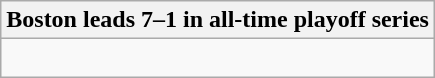<table class="wikitable collapsible collapsed">
<tr>
<th>Boston leads 7–1 in all-time playoff series</th>
</tr>
<tr>
<td><br>






</td>
</tr>
</table>
